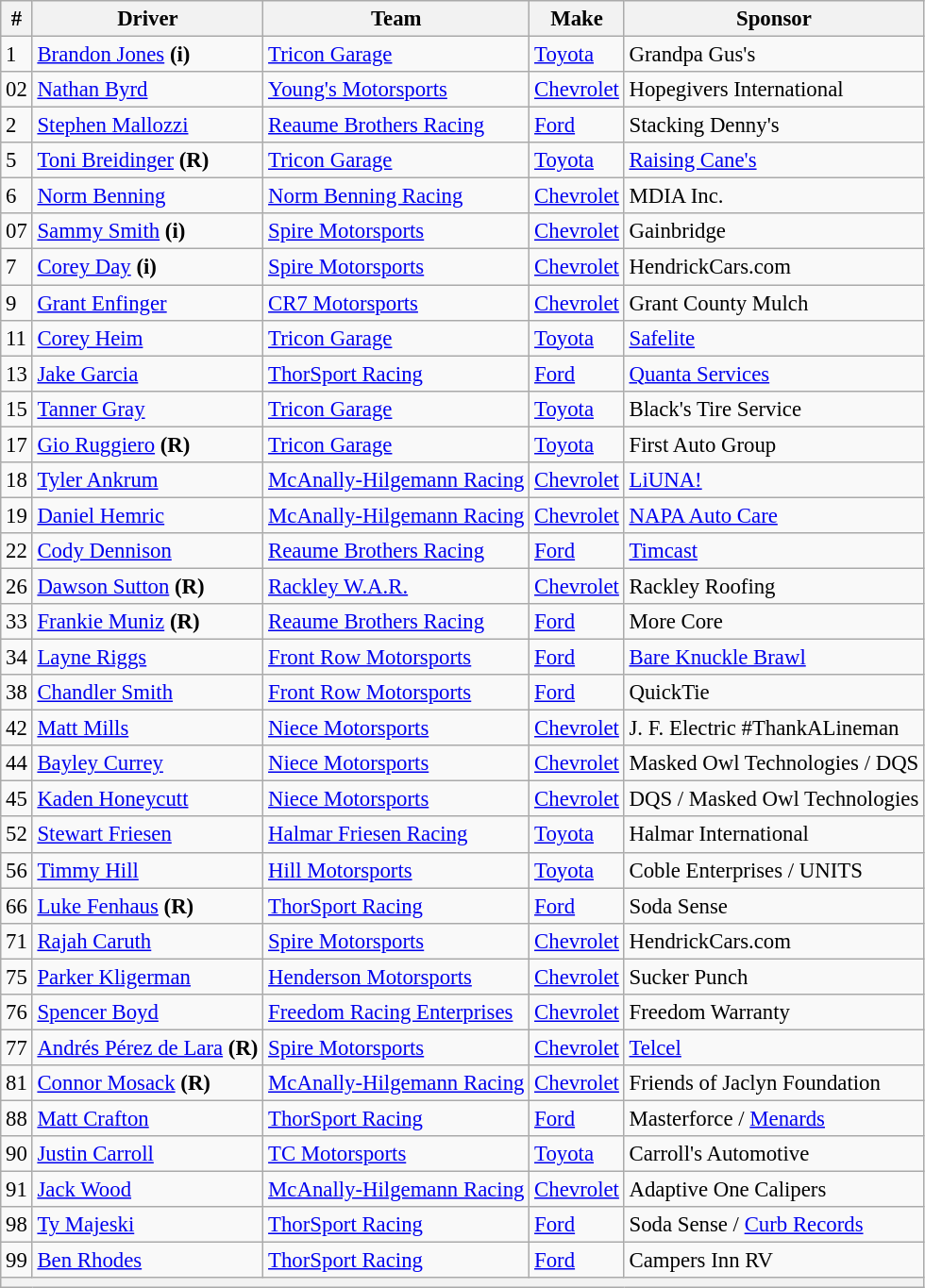<table class="wikitable" style="font-size: 95%;">
<tr>
<th>#</th>
<th>Driver</th>
<th>Team</th>
<th>Make</th>
<th>Sponsor</th>
</tr>
<tr>
<td>1</td>
<td><a href='#'>Brandon Jones</a> <strong>(i)</strong></td>
<td><a href='#'>Tricon Garage</a></td>
<td><a href='#'>Toyota</a></td>
<td>Grandpa Gus's</td>
</tr>
<tr>
<td>02</td>
<td><a href='#'>Nathan Byrd</a></td>
<td><a href='#'>Young's Motorsports</a></td>
<td><a href='#'>Chevrolet</a></td>
<td>Hopegivers International</td>
</tr>
<tr>
<td>2</td>
<td><a href='#'>Stephen Mallozzi</a></td>
<td><a href='#'>Reaume Brothers Racing</a></td>
<td><a href='#'>Ford</a></td>
<td>Stacking Denny's</td>
</tr>
<tr>
<td>5</td>
<td><a href='#'>Toni Breidinger</a> <strong>(R)</strong></td>
<td><a href='#'>Tricon Garage</a></td>
<td><a href='#'>Toyota</a></td>
<td><a href='#'>Raising Cane's</a></td>
</tr>
<tr>
<td>6</td>
<td><a href='#'>Norm Benning</a></td>
<td><a href='#'>Norm Benning Racing</a></td>
<td><a href='#'>Chevrolet</a></td>
<td>MDIA Inc.</td>
</tr>
<tr>
<td>07</td>
<td><a href='#'>Sammy Smith</a> <strong>(i)</strong></td>
<td><a href='#'>Spire Motorsports</a></td>
<td><a href='#'>Chevrolet</a></td>
<td>Gainbridge</td>
</tr>
<tr>
<td>7</td>
<td><a href='#'>Corey Day</a> <strong>(i)</strong></td>
<td><a href='#'>Spire Motorsports</a></td>
<td><a href='#'>Chevrolet</a></td>
<td>HendrickCars.com</td>
</tr>
<tr>
<td>9</td>
<td><a href='#'>Grant Enfinger</a></td>
<td><a href='#'>CR7 Motorsports</a></td>
<td><a href='#'>Chevrolet</a></td>
<td>Grant County Mulch</td>
</tr>
<tr>
<td>11</td>
<td><a href='#'>Corey Heim</a></td>
<td><a href='#'>Tricon Garage</a></td>
<td><a href='#'>Toyota</a></td>
<td><a href='#'>Safelite</a></td>
</tr>
<tr>
<td>13</td>
<td><a href='#'>Jake Garcia</a></td>
<td><a href='#'>ThorSport Racing</a></td>
<td><a href='#'>Ford</a></td>
<td><a href='#'>Quanta Services</a></td>
</tr>
<tr>
<td>15</td>
<td><a href='#'>Tanner Gray</a></td>
<td><a href='#'>Tricon Garage</a></td>
<td><a href='#'>Toyota</a></td>
<td>Black's Tire Service</td>
</tr>
<tr>
<td>17</td>
<td><a href='#'>Gio Ruggiero</a> <strong>(R)</strong></td>
<td><a href='#'>Tricon Garage</a></td>
<td><a href='#'>Toyota</a></td>
<td>First Auto Group</td>
</tr>
<tr>
<td>18</td>
<td><a href='#'>Tyler Ankrum</a></td>
<td><a href='#'>McAnally-Hilgemann Racing</a></td>
<td><a href='#'>Chevrolet</a></td>
<td><a href='#'>LiUNA!</a></td>
</tr>
<tr>
<td>19</td>
<td><a href='#'>Daniel Hemric</a></td>
<td><a href='#'>McAnally-Hilgemann Racing</a></td>
<td><a href='#'>Chevrolet</a></td>
<td><a href='#'>NAPA Auto Care</a></td>
</tr>
<tr>
<td>22</td>
<td><a href='#'>Cody Dennison</a></td>
<td><a href='#'>Reaume Brothers Racing</a></td>
<td><a href='#'>Ford</a></td>
<td><a href='#'>Timcast</a></td>
</tr>
<tr>
<td>26</td>
<td><a href='#'>Dawson Sutton</a> <strong>(R)</strong></td>
<td><a href='#'>Rackley W.A.R.</a></td>
<td><a href='#'>Chevrolet</a></td>
<td>Rackley Roofing</td>
</tr>
<tr>
<td>33</td>
<td><a href='#'>Frankie Muniz</a> <strong>(R)</strong></td>
<td><a href='#'>Reaume Brothers Racing</a></td>
<td><a href='#'>Ford</a></td>
<td>More Core</td>
</tr>
<tr>
<td>34</td>
<td><a href='#'>Layne Riggs</a></td>
<td><a href='#'>Front Row Motorsports</a></td>
<td><a href='#'>Ford</a></td>
<td><a href='#'>Bare Knuckle Brawl</a></td>
</tr>
<tr>
<td>38</td>
<td><a href='#'>Chandler Smith</a></td>
<td><a href='#'>Front Row Motorsports</a></td>
<td><a href='#'>Ford</a></td>
<td>QuickTie</td>
</tr>
<tr>
<td>42</td>
<td><a href='#'>Matt Mills</a></td>
<td><a href='#'>Niece Motorsports</a></td>
<td><a href='#'>Chevrolet</a></td>
<td>J. F. Electric #ThankALineman</td>
</tr>
<tr>
<td>44</td>
<td><a href='#'>Bayley Currey</a></td>
<td><a href='#'>Niece Motorsports</a></td>
<td><a href='#'>Chevrolet</a></td>
<td>Masked Owl Technologies / DQS</td>
</tr>
<tr>
<td>45</td>
<td><a href='#'>Kaden Honeycutt</a></td>
<td><a href='#'>Niece Motorsports</a></td>
<td><a href='#'>Chevrolet</a></td>
<td>DQS / Masked Owl Technologies</td>
</tr>
<tr>
<td>52</td>
<td><a href='#'>Stewart Friesen</a></td>
<td><a href='#'>Halmar Friesen Racing</a></td>
<td><a href='#'>Toyota</a></td>
<td>Halmar International</td>
</tr>
<tr>
<td>56</td>
<td><a href='#'>Timmy Hill</a></td>
<td><a href='#'>Hill Motorsports</a></td>
<td><a href='#'>Toyota</a></td>
<td>Coble Enterprises / UNITS</td>
</tr>
<tr>
<td>66</td>
<td><a href='#'>Luke Fenhaus</a> <strong>(R)</strong></td>
<td><a href='#'>ThorSport Racing</a></td>
<td><a href='#'>Ford</a></td>
<td>Soda Sense</td>
</tr>
<tr>
<td>71</td>
<td><a href='#'>Rajah Caruth</a></td>
<td><a href='#'>Spire Motorsports</a></td>
<td><a href='#'>Chevrolet</a></td>
<td>HendrickCars.com</td>
</tr>
<tr>
<td>75</td>
<td><a href='#'>Parker Kligerman</a></td>
<td><a href='#'>Henderson Motorsports</a></td>
<td><a href='#'>Chevrolet</a></td>
<td>Sucker Punch</td>
</tr>
<tr>
<td>76</td>
<td><a href='#'>Spencer Boyd</a></td>
<td nowrap=""><a href='#'>Freedom Racing Enterprises</a></td>
<td><a href='#'>Chevrolet</a></td>
<td>Freedom Warranty</td>
</tr>
<tr>
<td>77</td>
<td nowrap=""><a href='#'>Andrés Pérez de Lara</a> <strong>(R)</strong></td>
<td><a href='#'>Spire Motorsports</a></td>
<td><a href='#'>Chevrolet</a></td>
<td><a href='#'>Telcel</a></td>
</tr>
<tr>
<td>81</td>
<td><a href='#'>Connor Mosack</a> <strong>(R)</strong></td>
<td><a href='#'>McAnally-Hilgemann Racing</a></td>
<td><a href='#'>Chevrolet</a></td>
<td nowrap="">Friends of Jaclyn Foundation</td>
</tr>
<tr>
<td>88</td>
<td><a href='#'>Matt Crafton</a></td>
<td><a href='#'>ThorSport Racing</a></td>
<td><a href='#'>Ford</a></td>
<td>Masterforce / <a href='#'>Menards</a></td>
</tr>
<tr>
<td>90</td>
<td><a href='#'>Justin Carroll</a></td>
<td><a href='#'>TC Motorsports</a></td>
<td><a href='#'>Toyota</a></td>
<td>Carroll's Automotive</td>
</tr>
<tr>
<td>91</td>
<td><a href='#'>Jack Wood</a></td>
<td><a href='#'>McAnally-Hilgemann Racing</a></td>
<td><a href='#'>Chevrolet</a></td>
<td>Adaptive One Calipers</td>
</tr>
<tr>
<td>98</td>
<td><a href='#'>Ty Majeski</a></td>
<td><a href='#'>ThorSport Racing</a></td>
<td><a href='#'>Ford</a></td>
<td>Soda Sense / <a href='#'>Curb Records</a></td>
</tr>
<tr>
<td>99</td>
<td><a href='#'>Ben Rhodes</a></td>
<td><a href='#'>ThorSport Racing</a></td>
<td><a href='#'>Ford</a></td>
<td>Campers Inn RV</td>
</tr>
<tr>
<th colspan="5"></th>
</tr>
</table>
